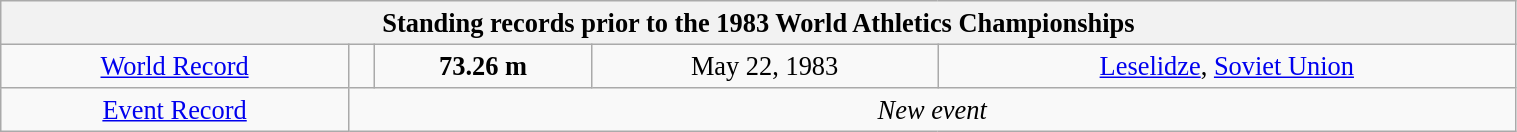<table class="wikitable" style=" text-align:center; font-size:110%;" width="80%">
<tr>
<th colspan="5">Standing records prior to the 1983 World Athletics Championships</th>
</tr>
<tr>
<td><a href='#'>World Record</a></td>
<td></td>
<td><strong>73.26 m </strong></td>
<td>May 22, 1983</td>
<td> <a href='#'>Leselidze</a>, <a href='#'>Soviet Union</a></td>
</tr>
<tr>
<td><a href='#'>Event Record</a></td>
<td colspan="4"><em>New event</em></td>
</tr>
</table>
